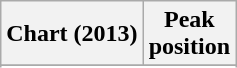<table class="wikitable sortable plainrowheaders" style="text-align:center">
<tr>
<th scope="col">Chart (2013)</th>
<th scope="col">Peak<br>position</th>
</tr>
<tr>
</tr>
<tr>
</tr>
</table>
